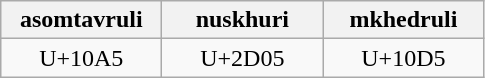<table class="wikitable" style="width:100">
<tr>
<th width="100">asomtavruli</th>
<th width="100">nuskhuri</th>
<th width="100">mkhedruli</th>
</tr>
<tr>
<td align="center">U+10A5</td>
<td align="center">U+2D05</td>
<td align="center">U+10D5</td>
</tr>
</table>
